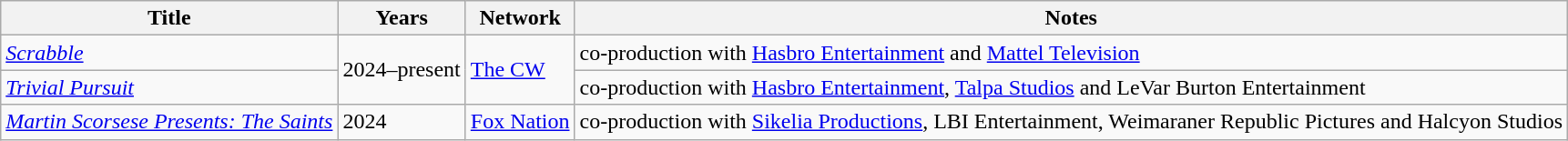<table class="wikitable sortable">
<tr>
<th>Title</th>
<th>Years</th>
<th>Network</th>
<th>Notes</th>
</tr>
<tr>
<td><em><a href='#'>Scrabble</a></em></td>
<td rowspan="2">2024–present</td>
<td rowspan="2"><a href='#'>The CW</a></td>
<td>co-production with <a href='#'>Hasbro Entertainment</a> and <a href='#'>Mattel Television</a></td>
</tr>
<tr>
<td><em><a href='#'>Trivial Pursuit</a></em></td>
<td>co-production with <a href='#'>Hasbro Entertainment</a>, <a href='#'>Talpa Studios</a> and LeVar Burton Entertainment</td>
</tr>
<tr>
<td><em><a href='#'>Martin Scorsese Presents: The Saints</a></em></td>
<td>2024</td>
<td><a href='#'>Fox Nation</a></td>
<td>co-production with <a href='#'>Sikelia Productions</a>, LBI Entertainment, Weimaraner Republic Pictures and Halcyon Studios</td>
</tr>
</table>
